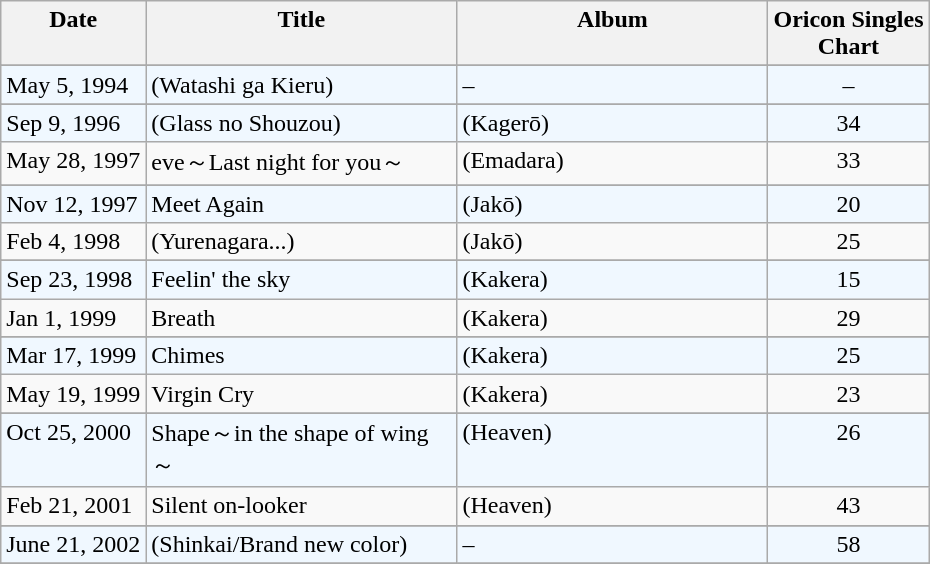<table class="wikitable">
<tr>
<th align="left" valign="top">Date</th>
<th align="left" valign="top" width="200">Title</th>
<th align="left" valign="top" width="200">Album</th>
<th align="center" valign="top" width="100">Oricon Singles Chart</th>
</tr>
<tr>
</tr>
<tr bgcolor="#F0F8FF">
<td align="left" valign="top">May 5, 1994</td>
<td align="left" valign="top"> (Watashi ga Kieru)</td>
<td align="left" valign="top">–</td>
<td align="center" valign="top">–</td>
</tr>
<tr>
</tr>
<tr bgcolor="#F0F8FF">
<td align="left" valign="top">Sep 9, 1996</td>
<td align="left" valign="top"> (Glass no Shouzou)</td>
<td align="left" valign="top"> (Kagerō)</td>
<td align="center" valign="top">34</td>
</tr>
<tr>
<td align="left" valign="top">May 28, 1997</td>
<td align="left" valign="top">eve～Last night for you～</td>
<td align="left" valign="top"> (Emadara)</td>
<td align="center" valign="top">33</td>
</tr>
<tr>
</tr>
<tr bgcolor="#F0F8FF">
<td align="left" valign="top">Nov 12, 1997</td>
<td align="left" valign="top">Meet Again</td>
<td align="left" valign="top"> (Jakō)</td>
<td align="center" valign="top">20</td>
</tr>
<tr>
<td align="left" valign="top">Feb 4, 1998</td>
<td align="left" valign="top"> (Yurenagara...)</td>
<td align="left" valign="top"> (Jakō)</td>
<td align="center" valign="top">25</td>
</tr>
<tr>
</tr>
<tr bgcolor="#F0F8FF">
<td align="left" valign="top">Sep 23, 1998</td>
<td align="left" valign="top">Feelin' the sky</td>
<td align="left" valign="top"> (Kakera)</td>
<td align="center" valign="top">15</td>
</tr>
<tr>
<td align="left" valign="top">Jan 1, 1999</td>
<td align="left" valign="top">Breath</td>
<td align="left" valign="top"> (Kakera)</td>
<td align="center" valign="top">29</td>
</tr>
<tr>
</tr>
<tr bgcolor="#F0F8FF">
<td align="left" valign="top">Mar 17, 1999</td>
<td align="left" valign="top">Chimes</td>
<td align="left" valign="top"> (Kakera)</td>
<td align="center" valign="top">25</td>
</tr>
<tr>
<td align="left" valign="top">May 19, 1999</td>
<td align="left" valign="top">Virgin Cry</td>
<td align="left" valign="top"> (Kakera)</td>
<td align="center" valign="top">23</td>
</tr>
<tr>
</tr>
<tr bgcolor="#F0F8FF">
<td align="left" valign="top">Oct 25, 2000</td>
<td align="left" valign="top">Shape～in the shape of wing～</td>
<td align="left" valign="top"> (Heaven)</td>
<td align="center" valign="top">26</td>
</tr>
<tr>
<td align="left" valign="top">Feb 21, 2001</td>
<td align="left" valign="top">Silent on-looker</td>
<td align="left" valign="top"> (Heaven)</td>
<td align="center" valign="top">43</td>
</tr>
<tr>
</tr>
<tr bgcolor="#F0F8FF">
<td align="left" valign="top">June 21, 2002</td>
<td align="left" valign="top"> (Shinkai/Brand new color)</td>
<td align="left" valign="top">–</td>
<td align="center" valign="top">58</td>
</tr>
<tr>
</tr>
</table>
